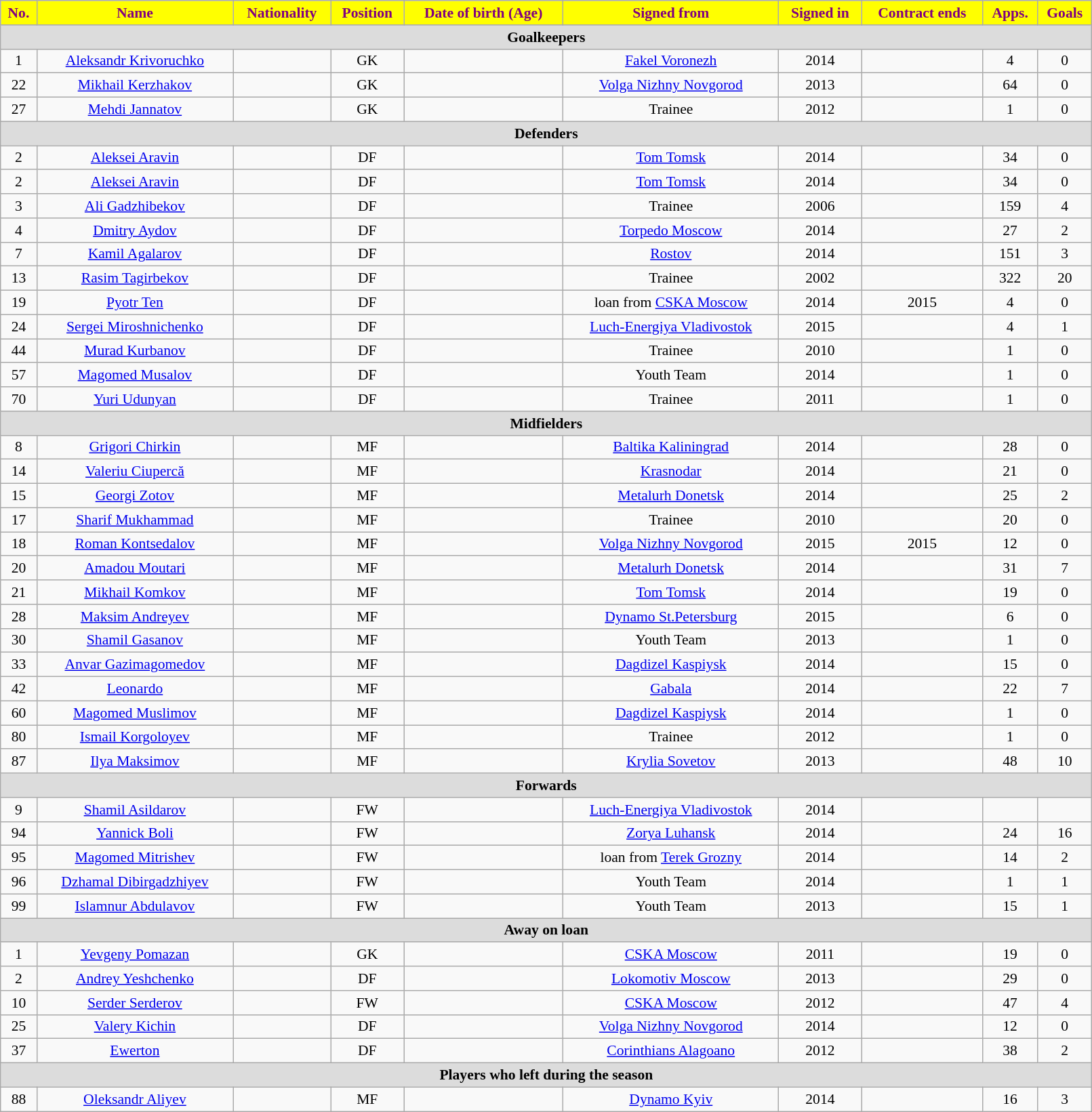<table class="wikitable"  style="text-align:center; font-size:90%; width:85%;">
<tr>
<th style="background:#ff0; color:purple; text-align:center;">No.</th>
<th style="background:#ff0; color:purple; text-align:center;">Name</th>
<th style="background:#ff0; color:purple; text-align:center;">Nationality</th>
<th style="background:#ff0; color:purple; text-align:center;">Position</th>
<th style="background:#ff0; color:purple; text-align:center;">Date of birth (Age)</th>
<th style="background:#ff0; color:purple; text-align:center;">Signed from</th>
<th style="background:#ff0; color:purple; text-align:center;">Signed in</th>
<th style="background:#ff0; color:purple; text-align:center;">Contract ends</th>
<th style="background:#ff0; color:purple; text-align:center;">Apps.</th>
<th style="background:#ff0; color:purple; text-align:center;">Goals</th>
</tr>
<tr>
<th colspan=11  style="background:#dcdcdc; text-align:center;">Goalkeepers</th>
</tr>
<tr>
<td>1</td>
<td><a href='#'>Aleksandr Krivoruchko</a></td>
<td></td>
<td>GK</td>
<td></td>
<td><a href='#'>Fakel Voronezh</a></td>
<td>2014</td>
<td></td>
<td>4</td>
<td>0</td>
</tr>
<tr>
<td>22</td>
<td><a href='#'>Mikhail Kerzhakov</a></td>
<td></td>
<td>GK</td>
<td></td>
<td><a href='#'>Volga Nizhny Novgorod</a></td>
<td>2013</td>
<td></td>
<td>64</td>
<td>0</td>
</tr>
<tr>
<td>27</td>
<td><a href='#'>Mehdi Jannatov</a></td>
<td></td>
<td>GK</td>
<td></td>
<td>Trainee</td>
<td>2012</td>
<td></td>
<td>1</td>
<td>0</td>
</tr>
<tr>
<th colspan=11  style="background:#dcdcdc; text-align:center;">Defenders</th>
</tr>
<tr>
<td>2</td>
<td><a href='#'>Aleksei Aravin</a></td>
<td></td>
<td>DF</td>
<td></td>
<td><a href='#'>Tom Tomsk</a></td>
<td>2014</td>
<td></td>
<td>34</td>
<td>0</td>
</tr>
<tr>
<td>2</td>
<td><a href='#'>Aleksei Aravin</a></td>
<td></td>
<td>DF</td>
<td></td>
<td><a href='#'>Tom Tomsk</a></td>
<td>2014</td>
<td></td>
<td>34</td>
<td>0</td>
</tr>
<tr>
<td>3</td>
<td><a href='#'>Ali Gadzhibekov</a></td>
<td></td>
<td>DF</td>
<td></td>
<td>Trainee</td>
<td>2006</td>
<td></td>
<td>159</td>
<td>4</td>
</tr>
<tr>
<td>4</td>
<td><a href='#'>Dmitry Aydov</a></td>
<td></td>
<td>DF</td>
<td></td>
<td><a href='#'>Torpedo Moscow</a></td>
<td>2014</td>
<td></td>
<td>27</td>
<td>2</td>
</tr>
<tr>
<td>7</td>
<td><a href='#'>Kamil Agalarov</a></td>
<td></td>
<td>DF</td>
<td></td>
<td><a href='#'>Rostov</a></td>
<td>2014</td>
<td></td>
<td>151</td>
<td>3</td>
</tr>
<tr>
<td>13</td>
<td><a href='#'>Rasim Tagirbekov</a></td>
<td></td>
<td>DF</td>
<td></td>
<td>Trainee</td>
<td>2002</td>
<td></td>
<td>322</td>
<td>20</td>
</tr>
<tr>
<td>19</td>
<td><a href='#'>Pyotr Ten</a></td>
<td></td>
<td>DF</td>
<td></td>
<td>loan from <a href='#'>CSKA Moscow</a></td>
<td>2014</td>
<td>2015</td>
<td>4</td>
<td>0</td>
</tr>
<tr>
<td>24</td>
<td><a href='#'>Sergei Miroshnichenko</a></td>
<td></td>
<td>DF</td>
<td></td>
<td><a href='#'>Luch-Energiya Vladivostok</a></td>
<td>2015</td>
<td></td>
<td>4</td>
<td>1</td>
</tr>
<tr>
<td>44</td>
<td><a href='#'>Murad Kurbanov</a></td>
<td></td>
<td>DF</td>
<td></td>
<td>Trainee</td>
<td>2010</td>
<td></td>
<td>1</td>
<td>0</td>
</tr>
<tr>
<td>57</td>
<td><a href='#'>Magomed Musalov</a></td>
<td></td>
<td>DF</td>
<td></td>
<td>Youth Team</td>
<td>2014</td>
<td></td>
<td>1</td>
<td>0</td>
</tr>
<tr>
<td>70</td>
<td><a href='#'>Yuri Udunyan</a></td>
<td></td>
<td>DF</td>
<td></td>
<td>Trainee</td>
<td>2011</td>
<td></td>
<td>1</td>
<td>0</td>
</tr>
<tr>
<th colspan=11  style="background:#dcdcdc; text-align:center;">Midfielders</th>
</tr>
<tr>
<td>8</td>
<td><a href='#'>Grigori Chirkin</a></td>
<td></td>
<td>MF</td>
<td></td>
<td><a href='#'>Baltika Kaliningrad</a></td>
<td>2014</td>
<td></td>
<td>28</td>
<td>0</td>
</tr>
<tr>
<td>14</td>
<td><a href='#'>Valeriu Ciupercă</a></td>
<td></td>
<td>MF</td>
<td></td>
<td><a href='#'>Krasnodar</a></td>
<td>2014</td>
<td></td>
<td>21</td>
<td>0</td>
</tr>
<tr>
<td>15</td>
<td><a href='#'>Georgi Zotov</a></td>
<td></td>
<td>MF</td>
<td></td>
<td><a href='#'>Metalurh Donetsk</a></td>
<td>2014</td>
<td></td>
<td>25</td>
<td>2</td>
</tr>
<tr>
<td>17</td>
<td><a href='#'>Sharif Mukhammad</a></td>
<td></td>
<td>MF</td>
<td></td>
<td>Trainee</td>
<td>2010</td>
<td></td>
<td>20</td>
<td>0</td>
</tr>
<tr>
<td>18</td>
<td><a href='#'>Roman Kontsedalov</a></td>
<td></td>
<td>MF</td>
<td></td>
<td><a href='#'>Volga Nizhny Novgorod</a></td>
<td>2015</td>
<td>2015</td>
<td>12</td>
<td>0</td>
</tr>
<tr>
<td>20</td>
<td><a href='#'>Amadou Moutari</a></td>
<td></td>
<td>MF</td>
<td></td>
<td><a href='#'>Metalurh Donetsk</a></td>
<td>2014</td>
<td></td>
<td>31</td>
<td>7</td>
</tr>
<tr>
<td>21</td>
<td><a href='#'>Mikhail Komkov</a></td>
<td></td>
<td>MF</td>
<td></td>
<td><a href='#'>Tom Tomsk</a></td>
<td>2014</td>
<td></td>
<td>19</td>
<td>0</td>
</tr>
<tr>
<td>28</td>
<td><a href='#'>Maksim Andreyev</a></td>
<td></td>
<td>MF</td>
<td></td>
<td><a href='#'>Dynamo St.Petersburg</a></td>
<td>2015</td>
<td></td>
<td>6</td>
<td>0</td>
</tr>
<tr>
<td>30</td>
<td><a href='#'>Shamil Gasanov</a></td>
<td></td>
<td>MF</td>
<td></td>
<td>Youth Team</td>
<td>2013</td>
<td></td>
<td>1</td>
<td>0</td>
</tr>
<tr>
<td>33</td>
<td><a href='#'>Anvar Gazimagomedov</a></td>
<td></td>
<td>MF</td>
<td></td>
<td><a href='#'>Dagdizel Kaspiysk</a></td>
<td>2014</td>
<td></td>
<td>15</td>
<td>0</td>
</tr>
<tr>
<td>42</td>
<td><a href='#'>Leonardo</a></td>
<td></td>
<td>MF</td>
<td></td>
<td><a href='#'>Gabala</a></td>
<td>2014</td>
<td></td>
<td>22</td>
<td>7</td>
</tr>
<tr>
<td>60</td>
<td><a href='#'>Magomed Muslimov</a></td>
<td></td>
<td>MF</td>
<td></td>
<td><a href='#'>Dagdizel Kaspiysk</a></td>
<td>2014</td>
<td></td>
<td>1</td>
<td>0</td>
</tr>
<tr>
<td>80</td>
<td><a href='#'>Ismail Korgoloyev</a></td>
<td></td>
<td>MF</td>
<td></td>
<td>Trainee</td>
<td>2012</td>
<td></td>
<td>1</td>
<td>0</td>
</tr>
<tr>
<td>87</td>
<td><a href='#'>Ilya Maksimov</a></td>
<td></td>
<td>MF</td>
<td></td>
<td><a href='#'>Krylia Sovetov</a></td>
<td>2013</td>
<td></td>
<td>48</td>
<td>10</td>
</tr>
<tr>
<th colspan=11  style="background:#dcdcdc; text-align:center;">Forwards</th>
</tr>
<tr>
<td>9</td>
<td><a href='#'>Shamil Asildarov</a></td>
<td></td>
<td>FW</td>
<td></td>
<td><a href='#'>Luch-Energiya Vladivostok</a></td>
<td>2014</td>
<td></td>
<td></td>
<td></td>
</tr>
<tr>
<td>94</td>
<td><a href='#'>Yannick Boli</a></td>
<td></td>
<td>FW</td>
<td></td>
<td><a href='#'>Zorya Luhansk</a></td>
<td>2014</td>
<td></td>
<td>24</td>
<td>16</td>
</tr>
<tr>
<td>95</td>
<td><a href='#'>Magomed Mitrishev</a></td>
<td></td>
<td>FW</td>
<td></td>
<td>loan from <a href='#'>Terek Grozny</a></td>
<td>2014</td>
<td></td>
<td>14</td>
<td>2</td>
</tr>
<tr>
<td>96</td>
<td><a href='#'>Dzhamal Dibirgadzhiyev</a></td>
<td></td>
<td>FW</td>
<td></td>
<td>Youth Team</td>
<td>2014</td>
<td></td>
<td>1</td>
<td>1</td>
</tr>
<tr>
<td>99</td>
<td><a href='#'>Islamnur Abdulavov</a></td>
<td></td>
<td>FW</td>
<td></td>
<td>Youth Team</td>
<td>2013</td>
<td></td>
<td>15</td>
<td>1</td>
</tr>
<tr>
<th colspan=11  style="background:#dcdcdc; text-align:center;">Away on loan</th>
</tr>
<tr>
<td>1</td>
<td><a href='#'>Yevgeny Pomazan</a></td>
<td></td>
<td>GK</td>
<td></td>
<td><a href='#'>CSKA Moscow</a></td>
<td>2011</td>
<td></td>
<td>19</td>
<td>0</td>
</tr>
<tr>
<td>2</td>
<td><a href='#'>Andrey Yeshchenko</a></td>
<td></td>
<td>DF</td>
<td></td>
<td><a href='#'>Lokomotiv Moscow</a></td>
<td>2013</td>
<td></td>
<td>29</td>
<td>0</td>
</tr>
<tr>
<td>10</td>
<td><a href='#'>Serder Serderov</a></td>
<td></td>
<td>FW</td>
<td></td>
<td><a href='#'>CSKA Moscow</a></td>
<td>2012</td>
<td></td>
<td>47</td>
<td>4</td>
</tr>
<tr>
<td>25</td>
<td><a href='#'>Valery Kichin</a></td>
<td></td>
<td>DF</td>
<td></td>
<td><a href='#'>Volga Nizhny Novgorod</a></td>
<td>2014</td>
<td></td>
<td>12</td>
<td>0</td>
</tr>
<tr>
<td>37</td>
<td><a href='#'>Ewerton</a></td>
<td></td>
<td>DF</td>
<td></td>
<td><a href='#'>Corinthians Alagoano</a></td>
<td>2012</td>
<td></td>
<td>38</td>
<td>2</td>
</tr>
<tr>
<th colspan=11  style="background:#dcdcdc; text-align:center;">Players who left during the season</th>
</tr>
<tr>
<td>88</td>
<td><a href='#'>Oleksandr Aliyev</a></td>
<td></td>
<td>MF</td>
<td></td>
<td><a href='#'>Dynamo Kyiv</a></td>
<td>2014</td>
<td></td>
<td>16</td>
<td>3</td>
</tr>
</table>
